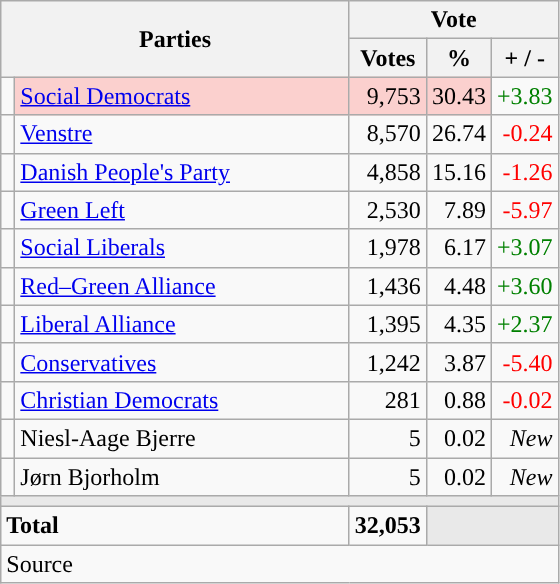<table class="wikitable" style="text-align:right;">
<tr>
<th style="text-align:centre;" rowspan="2" colspan="2" width="225">Parties</th>
<th colspan="3">Vote</th>
</tr>
<tr>
<th width="15">Votes</th>
<th width="15">%</th>
<th width="15">+ / -</th>
</tr>
<tr>
<td width="2" style="color:inherit;background:"></td>
<td bgcolor=#fbd0ce  align="left"><a href='#'>Social Democrats</a></td>
<td bgcolor=#fbd0ce>9,753</td>
<td bgcolor=#fbd0ce>30.43</td>
<td style=color:green;>+3.83</td>
</tr>
<tr>
<td width="2" style="color:inherit;background:"></td>
<td align="left"><a href='#'>Venstre</a></td>
<td>8,570</td>
<td>26.74</td>
<td style=color:red;>-0.24</td>
</tr>
<tr>
<td width="2" style="color:inherit;background:"></td>
<td align="left"><a href='#'>Danish People's Party</a></td>
<td>4,858</td>
<td>15.16</td>
<td style=color:red;>-1.26</td>
</tr>
<tr>
<td width="2" style="color:inherit;background:"></td>
<td align="left"><a href='#'>Green Left</a></td>
<td>2,530</td>
<td>7.89</td>
<td style=color:red;>-5.97</td>
</tr>
<tr>
<td width="2" style="color:inherit;background:"></td>
<td align="left"><a href='#'>Social Liberals</a></td>
<td>1,978</td>
<td>6.17</td>
<td style=color:green;>+3.07</td>
</tr>
<tr>
<td width="2" style="color:inherit;background:"></td>
<td align="left"><a href='#'>Red–Green Alliance</a></td>
<td>1,436</td>
<td>4.48</td>
<td style=color:green;>+3.60</td>
</tr>
<tr>
<td width="2" style="color:inherit;background:"></td>
<td align="left"><a href='#'>Liberal Alliance</a></td>
<td>1,395</td>
<td>4.35</td>
<td style=color:green;>+2.37</td>
</tr>
<tr>
<td width="2" style="color:inherit;background:"></td>
<td align="left"><a href='#'>Conservatives</a></td>
<td>1,242</td>
<td>3.87</td>
<td style=color:red;>-5.40</td>
</tr>
<tr>
<td width="2" style="color:inherit;background:"></td>
<td align="left"><a href='#'>Christian Democrats</a></td>
<td>281</td>
<td>0.88</td>
<td style=color:red;>-0.02</td>
</tr>
<tr>
<td width="2" style="color:inherit;background:"></td>
<td align="left">Niesl-Aage Bjerre</td>
<td>5</td>
<td>0.02</td>
<td><em>New</em></td>
</tr>
<tr>
<td width="2" style="color:inherit;background:"></td>
<td align="left">Jørn Bjorholm</td>
<td>5</td>
<td>0.02</td>
<td><em>New</em></td>
</tr>
<tr>
<td colspan="7" bgcolor="#E9E9E9"></td>
</tr>
<tr>
<td align="left" colspan="2"><strong>Total</strong></td>
<td><strong>32,053</strong></td>
<td bgcolor="#E9E9E9" colspan="2"></td>
</tr>
<tr>
<td align="left" colspan="6">Source</td>
</tr>
</table>
